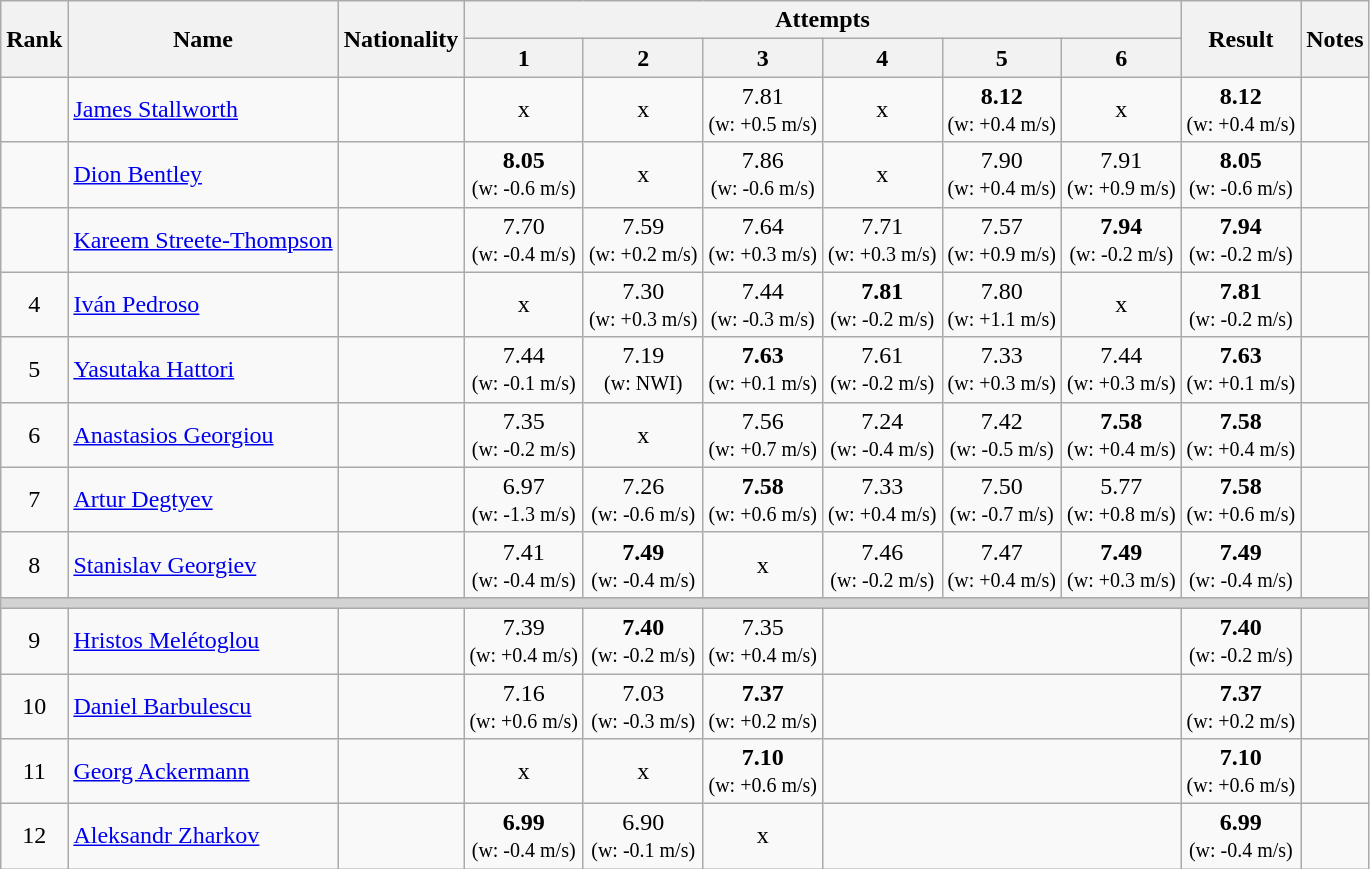<table class="wikitable sortable" style="text-align:center">
<tr>
<th rowspan=2>Rank</th>
<th rowspan=2>Name</th>
<th rowspan=2>Nationality</th>
<th colspan=6>Attempts</th>
<th rowspan=2>Result</th>
<th rowspan=2>Notes</th>
</tr>
<tr>
<th>1</th>
<th>2</th>
<th>3</th>
<th>4</th>
<th>5</th>
<th>6</th>
</tr>
<tr>
<td></td>
<td align=left><a href='#'>James Stallworth</a></td>
<td align=left></td>
<td>x</td>
<td>x</td>
<td>7.81<br><small>(w: +0.5 m/s)</small></td>
<td>x</td>
<td><strong>8.12</strong><br><small>(w: +0.4 m/s)</small></td>
<td>x</td>
<td><strong>8.12</strong> <br><small>(w: +0.4 m/s)</small></td>
<td></td>
</tr>
<tr>
<td></td>
<td align=left><a href='#'>Dion Bentley</a></td>
<td align=left></td>
<td><strong>8.05</strong><br><small>(w: -0.6 m/s)</small></td>
<td>x</td>
<td>7.86<br><small>(w: -0.6 m/s)</small></td>
<td>x</td>
<td>7.90<br><small>(w: +0.4 m/s)</small></td>
<td>7.91<br><small>(w: +0.9 m/s)</small></td>
<td><strong>8.05</strong> <br><small>(w: -0.6 m/s)</small></td>
<td></td>
</tr>
<tr>
<td></td>
<td align=left><a href='#'>Kareem Streete-Thompson</a></td>
<td align=left></td>
<td>7.70<br><small>(w: -0.4 m/s)</small></td>
<td>7.59<br><small>(w: +0.2 m/s)</small></td>
<td>7.64<br><small>(w: +0.3 m/s)</small></td>
<td>7.71<br><small>(w: +0.3 m/s)</small></td>
<td>7.57<br><small>(w: +0.9 m/s)</small></td>
<td><strong>7.94</strong><br><small>(w: -0.2 m/s)</small></td>
<td><strong>7.94</strong> <br><small>(w: -0.2 m/s)</small></td>
<td></td>
</tr>
<tr>
<td>4</td>
<td align=left><a href='#'>Iván Pedroso</a></td>
<td align=left></td>
<td>x</td>
<td>7.30<br><small>(w: +0.3 m/s)</small></td>
<td>7.44<br><small>(w: -0.3 m/s)</small></td>
<td><strong>7.81</strong><br><small>(w: -0.2 m/s)</small></td>
<td>7.80<br><small>(w: +1.1 m/s)</small></td>
<td>x</td>
<td><strong>7.81</strong> <br><small>(w: -0.2 m/s)</small></td>
<td></td>
</tr>
<tr>
<td>5</td>
<td align=left><a href='#'>Yasutaka Hattori</a></td>
<td align=left></td>
<td>7.44<br><small>(w: -0.1 m/s)</small></td>
<td>7.19<br><small>(w: NWI)</small></td>
<td><strong>7.63</strong><br><small>(w: +0.1 m/s)</small></td>
<td>7.61<br><small>(w: -0.2 m/s)</small></td>
<td>7.33<br><small>(w: +0.3 m/s)</small></td>
<td>7.44<br><small>(w: +0.3 m/s)</small></td>
<td><strong>7.63</strong> <br><small>(w: +0.1 m/s)</small></td>
<td></td>
</tr>
<tr>
<td>6</td>
<td align=left><a href='#'>Anastasios Georgiou</a></td>
<td align=left></td>
<td>7.35<br><small>(w: -0.2 m/s)</small></td>
<td>x</td>
<td>7.56<br><small>(w: +0.7 m/s)</small></td>
<td>7.24<br><small>(w: -0.4 m/s)</small></td>
<td>7.42<br><small>(w: -0.5 m/s)</small></td>
<td><strong>7.58</strong><br><small>(w: +0.4 m/s)</small></td>
<td><strong>7.58</strong> <br><small>(w: +0.4 m/s)</small></td>
<td></td>
</tr>
<tr>
<td>7</td>
<td align=left><a href='#'>Artur Degtyev</a></td>
<td align=left></td>
<td>6.97<br><small>(w: -1.3 m/s)</small></td>
<td>7.26<br><small>(w: -0.6 m/s)</small></td>
<td><strong>7.58</strong><br><small>(w: +0.6 m/s)</small></td>
<td>7.33<br><small>(w: +0.4 m/s)</small></td>
<td>7.50<br><small>(w: -0.7 m/s)</small></td>
<td>5.77<br><small>(w: +0.8 m/s)</small></td>
<td><strong>7.58</strong> <br><small>(w: +0.6 m/s)</small></td>
<td></td>
</tr>
<tr>
<td>8</td>
<td align=left><a href='#'>Stanislav Georgiev</a></td>
<td align=left></td>
<td>7.41<br><small>(w: -0.4 m/s)</small></td>
<td><strong>7.49</strong><br><small>(w: -0.4 m/s)</small></td>
<td>x</td>
<td>7.46<br><small>(w: -0.2 m/s)</small></td>
<td>7.47<br><small>(w: +0.4 m/s)</small></td>
<td><strong>7.49</strong><br><small>(w: +0.3 m/s)</small></td>
<td><strong>7.49</strong> <br><small>(w: -0.4 m/s)</small></td>
<td></td>
</tr>
<tr>
<td colspan=11 bgcolor=lightgray></td>
</tr>
<tr>
<td>9</td>
<td align=left><a href='#'>Hristos Melétoglou</a></td>
<td align=left></td>
<td>7.39<br><small>(w: +0.4 m/s)</small></td>
<td><strong>7.40</strong><br><small>(w: -0.2 m/s)</small></td>
<td>7.35<br><small>(w: +0.4 m/s)</small></td>
<td colspan=3></td>
<td><strong>7.40</strong> <br><small>(w: -0.2 m/s)</small></td>
<td></td>
</tr>
<tr>
<td>10</td>
<td align=left><a href='#'>Daniel Barbulescu</a></td>
<td align=left></td>
<td>7.16<br><small>(w: +0.6 m/s)</small></td>
<td>7.03<br><small>(w: -0.3 m/s)</small></td>
<td><strong>7.37</strong><br><small>(w: +0.2 m/s)</small></td>
<td colspan=3></td>
<td><strong>7.37</strong> <br><small>(w: +0.2 m/s)</small></td>
<td></td>
</tr>
<tr>
<td>11</td>
<td align=left><a href='#'>Georg Ackermann</a></td>
<td align=left></td>
<td>x</td>
<td>x</td>
<td><strong>7.10</strong><br><small>(w: +0.6 m/s)</small></td>
<td colspan=3></td>
<td><strong>7.10</strong> <br><small>(w: +0.6 m/s)</small></td>
<td></td>
</tr>
<tr>
<td>12</td>
<td align=left><a href='#'>Aleksandr Zharkov</a></td>
<td align=left></td>
<td><strong>6.99</strong><br><small>(w: -0.4 m/s)</small></td>
<td>6.90<br><small>(w: -0.1 m/s)</small></td>
<td>x</td>
<td colspan=3></td>
<td><strong>6.99</strong> <br><small>(w: -0.4 m/s)</small></td>
<td></td>
</tr>
</table>
